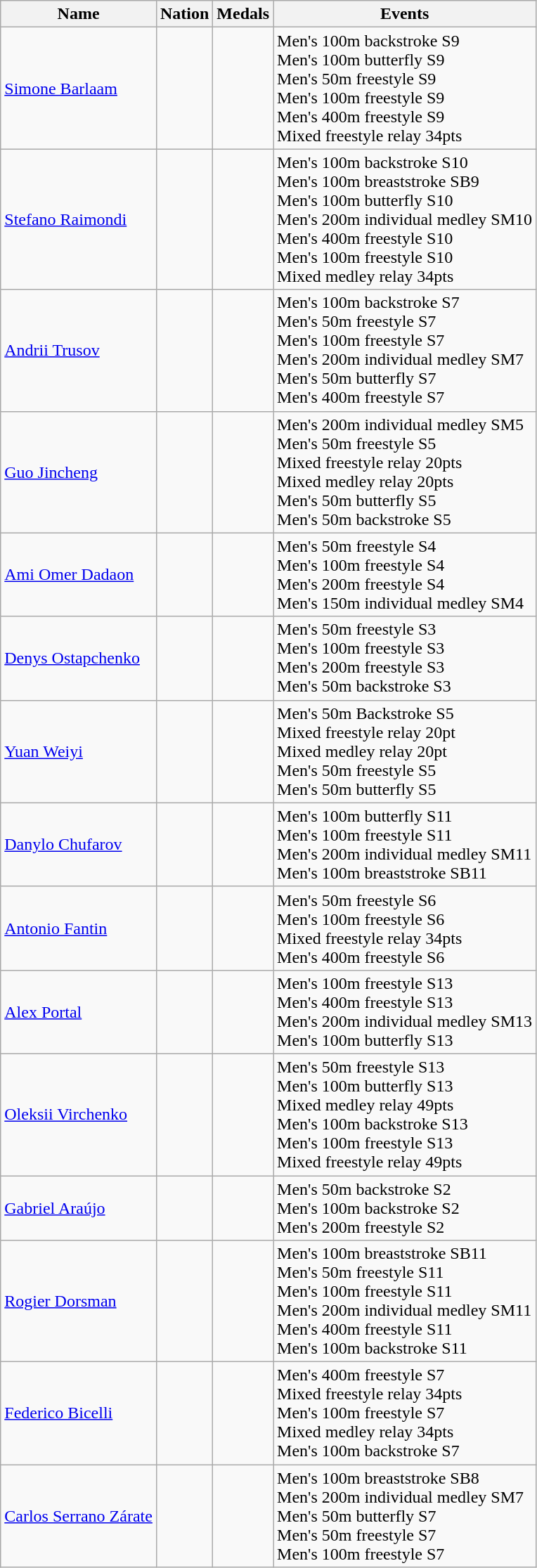<table class="wikitable">
<tr>
<th>Name</th>
<th>Nation</th>
<th>Medals</th>
<th>Events</th>
</tr>
<tr>
<td><a href='#'>Simone Barlaam</a></td>
<td></td>
<td><br><br><br><br><br></td>
<td>Men's 100m backstroke S9<br>Men's 100m butterfly S9<br>Men's 50m freestyle S9<br>Men's 100m freestyle S9<br> Men's 400m freestyle S9<br>Mixed  freestyle relay 34pts</td>
</tr>
<tr>
<td><a href='#'>Stefano Raimondi</a></td>
<td></td>
<td><br><br><br><br><br><br></td>
<td>Men's 100m backstroke S10<br>Men's 100m breaststroke SB9<br>Men's 100m butterfly S10<br>Men's 200m individual medley SM10<br>Men's 400m freestyle S10<br>Men's 100m freestyle S10<br>Mixed  medley relay 34pts</td>
</tr>
<tr>
<td><a href='#'>Andrii Trusov</a></td>
<td></td>
<td><br><br><br><br><br></td>
<td>Men's 100m backstroke S7<br>Men's 50m freestyle S7<br>Men's 100m freestyle S7<br>Men's 200m individual medley SM7<br>Men's 50m butterfly S7<br>Men's 400m freestyle S7</td>
</tr>
<tr>
<td><a href='#'>Guo Jincheng</a></td>
<td></td>
<td><br><br><br><br><br></td>
<td>Men's 200m individual medley SM5<br>Men's 50m freestyle S5<br>Mixed  freestyle relay 20pts<br>Mixed  medley relay 20pts<br> Men's 50m butterfly S5<br>Men's 50m backstroke S5</td>
</tr>
<tr>
<td><a href='#'>Ami Omer Dadaon</a></td>
<td></td>
<td><br><br><br></td>
<td>Men's 50m freestyle S4<br>Men's 100m freestyle S4<br>Men's 200m freestyle S4<br>Men's 150m individual medley SM4</td>
</tr>
<tr>
<td><a href='#'>Denys Ostapchenko</a></td>
<td></td>
<td><br><br><br></td>
<td>Men's 50m freestyle S3<br>Men's 100m freestyle S3<br>Men's 200m freestyle S3<br> Men's 50m backstroke S3</td>
</tr>
<tr>
<td><a href='#'>Yuan Weiyi</a></td>
<td></td>
<td><br><br><br><br></td>
<td>Men's 50m Backstroke S5<br>Mixed  freestyle relay 20pt<br>Mixed  medley relay 20pt<br>Men's 50m freestyle S5<br>Men's 50m butterfly S5</td>
</tr>
<tr>
<td><a href='#'>Danylo Chufarov</a></td>
<td></td>
<td><br><br><br></td>
<td>Men's 100m butterfly S11<br>Men's 100m freestyle S11<br>Men's 200m individual medley SM11<br>Men's 100m breaststroke SB11</td>
</tr>
<tr>
<td><a href='#'>Antonio Fantin</a></td>
<td></td>
<td><br><br><br></td>
<td>Men's 50m freestyle S6<br>Men's 100m freestyle S6<br>Mixed  freestyle relay 34pts<br>Men's 400m freestyle S6</td>
</tr>
<tr>
<td><a href='#'>Alex Portal</a></td>
<td></td>
<td><br><br><br></td>
<td>Men's 100m freestyle S13<br>Men's 400m freestyle S13<br>Men's 200m individual medley SM13<br>Men's 100m butterfly S13</td>
</tr>
<tr>
<td><a href='#'>Oleksii Virchenko</a></td>
<td></td>
<td><br><br><br><br><br></td>
<td>Men's 50m freestyle S13<br>Men's 100m butterfly S13<br>Mixed  medley relay 49pts<br>Men's 100m backstroke S13<br>Men's 100m freestyle S13<br>Mixed  freestyle relay 49pts</td>
</tr>
<tr>
<td><a href='#'>Gabriel Araújo</a></td>
<td></td>
<td><br><br></td>
<td>Men's 50m backstroke S2<br>Men's 100m backstroke S2<br>Men's 200m freestyle S2</td>
</tr>
<tr>
<td><a href='#'>Rogier Dorsman</a></td>
<td></td>
<td><br><br><br><br><br></td>
<td>Men's 100m breaststroke SB11<br>Men's 50m freestyle S11<br>Men's 100m freestyle S11<br>Men's 200m individual medley SM11<br>Men's 400m freestyle S11<br>Men's 100m backstroke S11</td>
</tr>
<tr>
<td><a href='#'>Federico Bicelli</a></td>
<td></td>
<td><br><br><br><br></td>
<td>Men's 400m freestyle S7<br>Mixed  freestyle relay 34pts<br>Men's 100m freestyle S7<br>Mixed  medley relay 34pts<br>Men's 100m backstroke S7</td>
</tr>
<tr>
<td><a href='#'>Carlos Serrano Zárate</a></td>
<td></td>
<td><br><br><br><br></td>
<td>Men's 100m breaststroke SB8<br>Men's 200m individual medley SM7<br>Men's 50m butterfly S7<br>Men's 50m freestyle S7<br>Men's 100m freestyle S7</td>
</tr>
</table>
